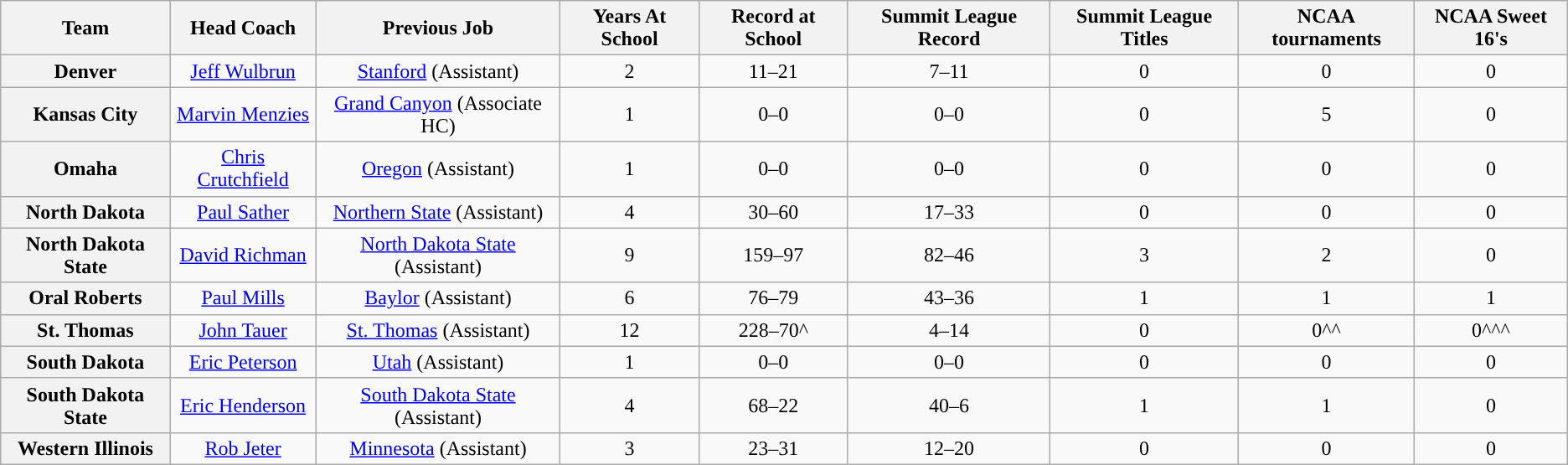<table class="wikitable sortable" style="text-align:center">
<tr>
<th>Team</th>
<th>Head Coach</th>
<th>Previous Job</th>
<th>Years At School</th>
<th>Record at School</th>
<th>Summit League Record</th>
<th>Summit League Titles</th>
<th>NCAA tournaments</th>
<th>NCAA Sweet 16's</th>
</tr>
<tr>
<th>Denver</th>
<td><a href='#'>Jeff Wulbrun</a></td>
<td><a href='#'>Stanford</a> (Assistant)</td>
<td>2</td>
<td>11–21</td>
<td>7–11</td>
<td>0</td>
<td>0</td>
<td>0</td>
</tr>
<tr>
<th>Kansas City</th>
<td><a href='#'>Marvin Menzies</a></td>
<td><a href='#'>Grand Canyon</a> (Associate HC)</td>
<td>1</td>
<td>0–0</td>
<td>0–0</td>
<td>0</td>
<td>5</td>
<td>0</td>
</tr>
<tr>
<th>Omaha</th>
<td><a href='#'>Chris Crutchfield</a></td>
<td><a href='#'>Oregon</a> (Assistant)</td>
<td>1</td>
<td>0–0</td>
<td>0–0</td>
<td>0</td>
<td>0</td>
<td>0</td>
</tr>
<tr>
<th>North Dakota</th>
<td><a href='#'>Paul Sather</a></td>
<td><a href='#'>Northern State</a> (Assistant)</td>
<td>4</td>
<td>30–60</td>
<td>17–33</td>
<td>0</td>
<td>0</td>
<td>0</td>
</tr>
<tr>
<th>North Dakota State</th>
<td><a href='#'>David Richman</a></td>
<td><a href='#'>North Dakota State</a> (Assistant)</td>
<td>9</td>
<td>159–97</td>
<td>82–46</td>
<td>3</td>
<td>2</td>
<td>0</td>
</tr>
<tr>
<th>Oral Roberts</th>
<td><a href='#'>Paul Mills</a></td>
<td><a href='#'>Baylor</a> (Assistant)</td>
<td>6</td>
<td>76–79</td>
<td>43–36</td>
<td>1</td>
<td>1</td>
<td>1</td>
</tr>
<tr>
<th>St. Thomas</th>
<td><a href='#'>John Tauer</a></td>
<td><a href='#'>St. Thomas</a> (Assistant)</td>
<td>12</td>
<td>228–70^</td>
<td>4–14</td>
<td>0</td>
<td>0^^</td>
<td>0^^^</td>
</tr>
<tr>
<th>South Dakota</th>
<td><a href='#'>Eric Peterson</a></td>
<td><a href='#'>Utah</a> (Assistant)</td>
<td>1</td>
<td>0–0</td>
<td>0–0</td>
<td>0</td>
<td>0</td>
<td>0</td>
</tr>
<tr>
<th>South Dakota State</th>
<td><a href='#'>Eric Henderson</a></td>
<td><a href='#'>South Dakota State</a> (Assistant)</td>
<td>4</td>
<td>68–22</td>
<td>40–6</td>
<td>1</td>
<td>1</td>
<td>0</td>
</tr>
<tr>
<th>Western Illinois</th>
<td><a href='#'>Rob Jeter</a></td>
<td><a href='#'>Minnesota</a> (Assistant)</td>
<td>3</td>
<td>23–31</td>
<td>12–20</td>
<td>0</td>
<td>0</td>
<td>0</td>
</tr>
</table>
